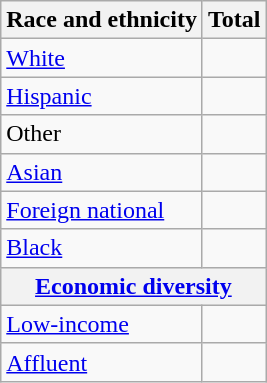<table class="wikitable floatright sortable collapsible"; text-align:right; font-size:80%;">
<tr>
<th>Race and ethnicity</th>
<th colspan="2" data-sort-type=number>Total</th>
</tr>
<tr>
<td><a href='#'>White</a></td>
<td align=right></td>
</tr>
<tr>
<td><a href='#'>Hispanic</a></td>
<td align=right></td>
</tr>
<tr>
<td>Other</td>
<td align=right></td>
</tr>
<tr>
<td><a href='#'>Asian</a></td>
<td align=right></td>
</tr>
<tr>
<td><a href='#'>Foreign national</a></td>
<td align=right></td>
</tr>
<tr>
<td><a href='#'>Black</a></td>
<td align=right></td>
</tr>
<tr>
<th colspan="4" data-sort-type=number><a href='#'>Economic diversity</a></th>
</tr>
<tr>
<td><a href='#'>Low-income</a></td>
<td align=right></td>
</tr>
<tr>
<td><a href='#'>Affluent</a></td>
<td align=right></td>
</tr>
</table>
